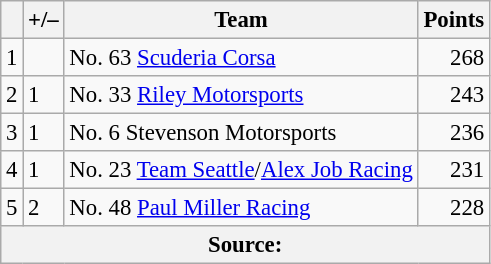<table class="wikitable" style="font-size: 95%;">
<tr>
<th scope="col"></th>
<th scope="col">+/–</th>
<th scope="col">Team</th>
<th scope="col">Points</th>
</tr>
<tr>
<td align=center>1</td>
<td align="left"></td>
<td> No. 63 <a href='#'>Scuderia Corsa</a></td>
<td align=right>268</td>
</tr>
<tr>
<td align=center>2</td>
<td align="left"> 1</td>
<td> No. 33 <a href='#'>Riley Motorsports</a></td>
<td align=right>243</td>
</tr>
<tr>
<td align=center>3</td>
<td align="left"> 1</td>
<td> No. 6 Stevenson Motorsports</td>
<td align=right>236</td>
</tr>
<tr>
<td align=center>4</td>
<td align="left"> 1</td>
<td> No. 23 <a href='#'>Team Seattle</a>/<a href='#'>Alex Job Racing</a></td>
<td align=right>231</td>
</tr>
<tr>
<td align=center>5</td>
<td align="left"> 2</td>
<td> No. 48 <a href='#'>Paul Miller Racing</a></td>
<td align=right>228</td>
</tr>
<tr>
<th colspan=5>Source:</th>
</tr>
</table>
